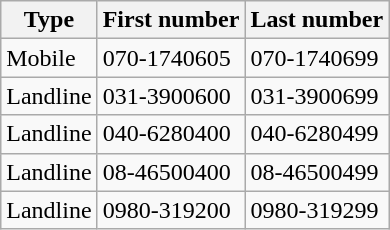<table class="wikitable sortable">
<tr>
<th>Type</th>
<th>First number</th>
<th class="unsortable">Last number</th>
</tr>
<tr>
<td>Mobile</td>
<td data-sort-value="0701">070-1740605</td>
<td>070-1740699</td>
</tr>
<tr>
<td>Landline</td>
<td data-sort-value="0313">031-3900600</td>
<td>031-3900699</td>
</tr>
<tr>
<td>Landline</td>
<td data-sort-value="0406">040-6280400</td>
<td>040-6280499</td>
</tr>
<tr>
<td>Landline</td>
<td data-sort-value="0846">08-46500400</td>
<td>08-46500499</td>
</tr>
<tr>
<td>Landline</td>
<td data-sort-value="0980">0980-319200</td>
<td>0980-319299</td>
</tr>
</table>
